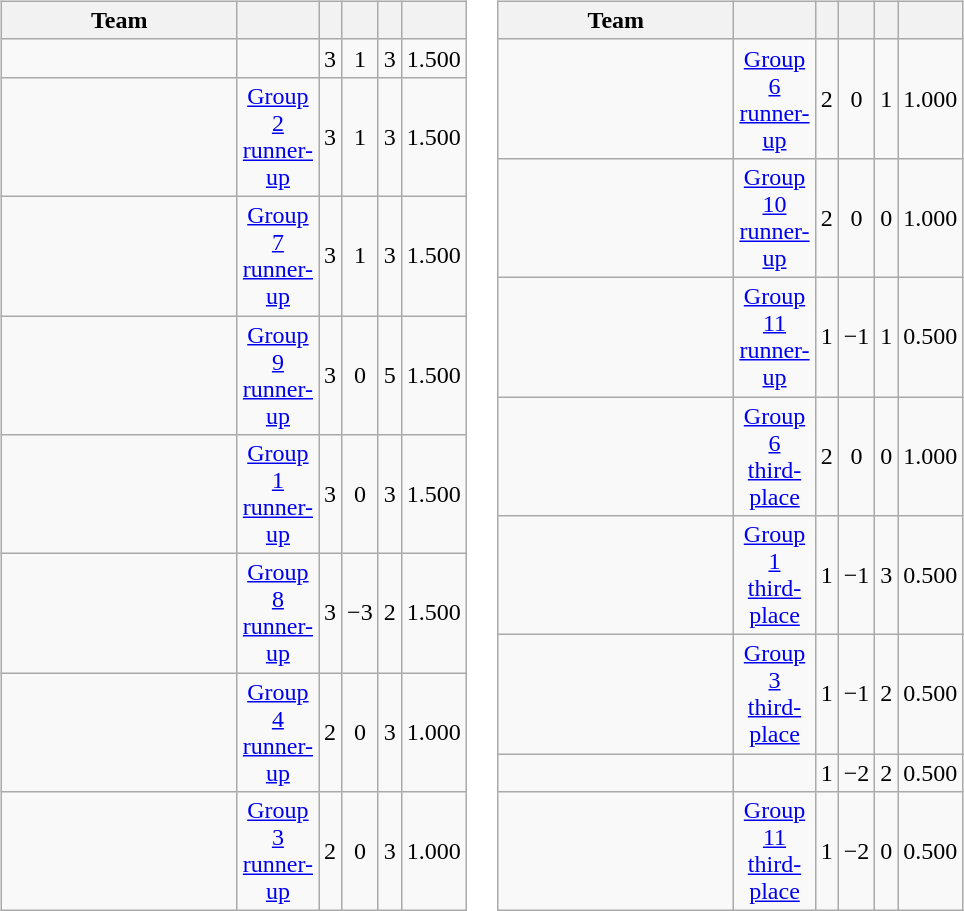<table>
<tr valign=top>
<td><br><table class="wikitable" style="text-align: center;">
<tr>
<th width=150>Team</th>
<th width=35></th>
<th width=8></th>
<th width=8></th>
<th width=8></th>
<th width=8></th>
</tr>
<tr>
<td align=left></td>
<td></td>
<td>3</td>
<td>1</td>
<td>3</td>
<td>1.500</td>
</tr>
<tr>
<td align=left></td>
<td><a href='#'>Group 2 runner-up</a></td>
<td>3</td>
<td>1</td>
<td>3</td>
<td>1.500</td>
</tr>
<tr>
<td align=left></td>
<td><a href='#'>Group 7 runner-up</a></td>
<td>3</td>
<td>1</td>
<td>3</td>
<td>1.500</td>
</tr>
<tr>
<td align=left></td>
<td><a href='#'>Group 9 runner-up</a></td>
<td>3</td>
<td>0</td>
<td>5</td>
<td>1.500</td>
</tr>
<tr>
<td align=left></td>
<td><a href='#'>Group 1 runner-up</a></td>
<td>3</td>
<td>0</td>
<td>3</td>
<td>1.500</td>
</tr>
<tr>
<td align=left></td>
<td><a href='#'>Group 8 runner-up</a></td>
<td>3</td>
<td>−3</td>
<td>2</td>
<td>1.500</td>
</tr>
<tr>
<td align=left></td>
<td><a href='#'>Group 4 runner-up</a></td>
<td>2</td>
<td>0</td>
<td>3</td>
<td>1.000</td>
</tr>
<tr>
<td align=left></td>
<td><a href='#'>Group 3 runner-up</a></td>
<td>2</td>
<td>0</td>
<td>3</td>
<td>1.000</td>
</tr>
</table>
</td>
<td><br><table class="wikitable" style="text-align: center;">
<tr>
<th width=150>Team</th>
<th width=35></th>
<th width=8></th>
<th width=8></th>
<th width=8></th>
<th width=8></th>
</tr>
<tr>
<td align=left></td>
<td><a href='#'>Group 6 runner-up</a></td>
<td>2</td>
<td>0</td>
<td>1</td>
<td>1.000</td>
</tr>
<tr>
<td align=left></td>
<td><a href='#'>Group 10 runner-up</a></td>
<td>2</td>
<td>0</td>
<td>0</td>
<td>1.000</td>
</tr>
<tr>
<td align=left></td>
<td><a href='#'>Group 11 runner-up</a></td>
<td>1</td>
<td>−1</td>
<td>1</td>
<td>0.500</td>
</tr>
<tr>
<td align=left></td>
<td><a href='#'>Group 6 third-place</a></td>
<td>2</td>
<td>0</td>
<td>0</td>
<td>1.000</td>
</tr>
<tr>
<td align=left></td>
<td><a href='#'>Group 1 third-place</a></td>
<td>1</td>
<td>−1</td>
<td>3</td>
<td>0.500</td>
</tr>
<tr>
<td align=left></td>
<td><a href='#'>Group 3 third-place</a></td>
<td>1</td>
<td>−1</td>
<td>2</td>
<td>0.500</td>
</tr>
<tr>
<td align=left></td>
<td></td>
<td>1</td>
<td>−2</td>
<td>2</td>
<td>0.500</td>
</tr>
<tr>
<td align=left></td>
<td><a href='#'>Group 11 third-place</a></td>
<td>1</td>
<td>−2</td>
<td>0</td>
<td>0.500</td>
</tr>
</table>
</td>
</tr>
</table>
